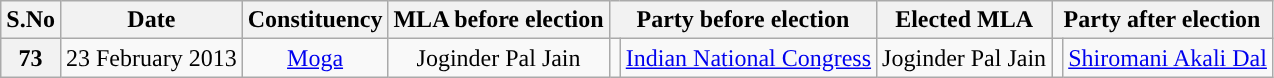<table class="wikitable sortable" style="text-align:center;">
<tr>
<th>S.No</th>
<th>Date</th>
<th>Constituency</th>
<th>MLA before election</th>
<th colspan="2">Party before election</th>
<th>Elected MLA</th>
<th colspan="2">Party after election</th>
</tr>
<tr>
<th>73</th>
<td>23 February 2013</td>
<td><a href='#'>Moga</a></td>
<td>Joginder Pal Jain</td>
<td></td>
<td><a href='#'>Indian National Congress</a></td>
<td>Joginder Pal Jain</td>
<td></td>
<td><a href='#'>Shiromani Akali Dal</a></td>
</tr>
</table>
